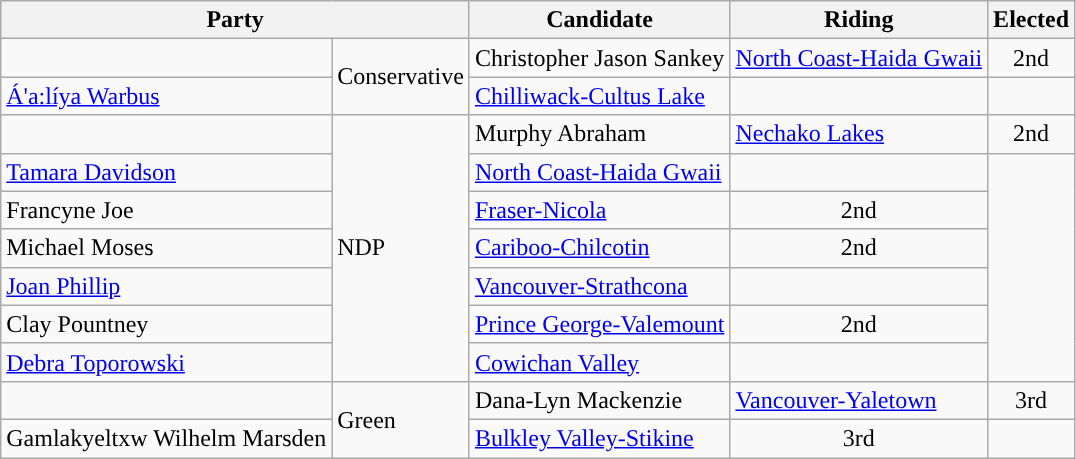<table class="wikitable">
<tr>
<th colspan="2">Party</th>
<th>Candidate</th>
<th>Riding</th>
<th>Elected</th>
</tr>
<tr>
<td style="background-color:"> </td>
<td rowspan="2">Conservative</td>
<td>Christopher Jason Sankey</td>
<td><a href='#'>North Coast-Haida Gwaii</a></td>
<td style="text-align:center;">2nd</td>
</tr>
<tr>
<td><a href='#'>Á'a:líya Warbus</a></td>
<td><a href='#'>Chilliwack-Cultus Lake</a></td>
<td style="text-align:center;"></td>
</tr>
<tr>
<td style="background-color:"> </td>
<td rowspan="7">NDP</td>
<td>Murphy Abraham</td>
<td><a href='#'>Nechako Lakes</a></td>
<td style="text-align:center;">2nd</td>
</tr>
<tr>
<td><a href='#'>Tamara Davidson</a></td>
<td><a href='#'>North Coast-Haida Gwaii</a></td>
<td style="text-align:center;"></td>
</tr>
<tr>
<td>Francyne Joe</td>
<td><a href='#'>Fraser-Nicola</a></td>
<td style="text-align:center;">2nd</td>
</tr>
<tr>
<td>Michael Moses</td>
<td><a href='#'>Cariboo-Chilcotin</a></td>
<td style="text-align:center;">2nd</td>
</tr>
<tr>
<td><a href='#'>Joan Phillip</a></td>
<td><a href='#'>Vancouver-Strathcona</a></td>
<td style="text-align:center;"></td>
</tr>
<tr>
<td>Clay Pountney</td>
<td><a href='#'>Prince George-Valemount</a></td>
<td style="text-align:center;">2nd</td>
</tr>
<tr>
<td><a href='#'>Debra Toporowski</a></td>
<td><a href='#'>Cowichan Valley</a></td>
<td style="text-align:center;"></td>
</tr>
<tr>
<td style="background-color:"> </td>
<td rowspan="2">Green</td>
<td>Dana-Lyn Mackenzie</td>
<td><a href='#'>Vancouver-Yaletown</a></td>
<td style="text-align:center;">3rd</td>
</tr>
<tr>
<td>Gamlakyeltxw Wilhelm Marsden</td>
<td><a href='#'>Bulkley Valley-Stikine</a></td>
<td style="text-align:center;">3rd</td>
</tr>
</table>
